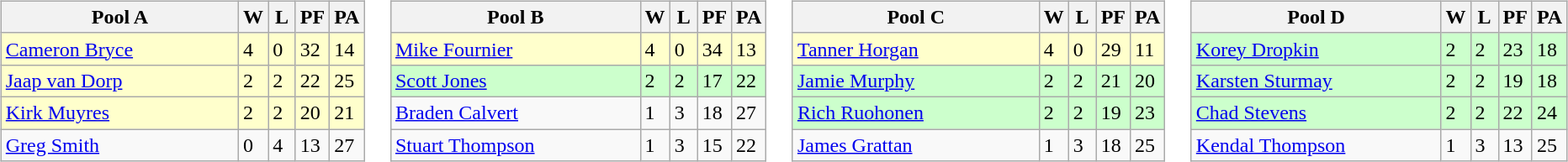<table>
<tr>
<td valign=top width=10%><br><table class=wikitable>
<tr>
<th width=200>Pool A</th>
<th width=15>W</th>
<th width=15>L</th>
<th width=15>PF</th>
<th width=15>PA</th>
</tr>
<tr bgcolor=#ffffcc>
<td> <a href='#'>Cameron Bryce</a></td>
<td>4</td>
<td>0</td>
<td>32</td>
<td>14</td>
</tr>
<tr bgcolor=#ffffcc>
<td> <a href='#'>Jaap van Dorp</a></td>
<td>2</td>
<td>2</td>
<td>22</td>
<td>25</td>
</tr>
<tr bgcolor=#ffffcc>
<td> <a href='#'>Kirk Muyres</a></td>
<td>2</td>
<td>2</td>
<td>20</td>
<td>21</td>
</tr>
<tr>
<td> <a href='#'>Greg Smith</a></td>
<td>0</td>
<td>4</td>
<td>13</td>
<td>27</td>
</tr>
</table>
</td>
<td valign=top width=10%><br><table class=wikitable>
<tr>
<th width=200>Pool B</th>
<th width=15>W</th>
<th width=15>L</th>
<th width=15>PF</th>
<th width=15>PA</th>
</tr>
<tr bgcolor=#ffffcc>
<td> <a href='#'>Mike Fournier</a></td>
<td>4</td>
<td>0</td>
<td>34</td>
<td>13</td>
</tr>
<tr bgcolor=#ccffcc>
<td> <a href='#'>Scott Jones</a></td>
<td>2</td>
<td>2</td>
<td>17</td>
<td>22</td>
</tr>
<tr>
<td> <a href='#'>Braden Calvert</a></td>
<td>1</td>
<td>3</td>
<td>18</td>
<td>27</td>
</tr>
<tr>
<td> <a href='#'>Stuart Thompson</a></td>
<td>1</td>
<td>3</td>
<td>15</td>
<td>22</td>
</tr>
</table>
</td>
<td valign=top width=10%><br><table class=wikitable>
<tr>
<th width=200>Pool C</th>
<th width=15>W</th>
<th width=15>L</th>
<th width=15>PF</th>
<th width=15>PA</th>
</tr>
<tr bgcolor=#ffffcc>
<td> <a href='#'>Tanner Horgan</a></td>
<td>4</td>
<td>0</td>
<td>29</td>
<td>11</td>
</tr>
<tr bgcolor=#ccffcc>
<td> <a href='#'>Jamie Murphy</a></td>
<td>2</td>
<td>2</td>
<td>21</td>
<td>20</td>
</tr>
<tr bgcolor=#ccffcc>
<td> <a href='#'>Rich Ruohonen</a></td>
<td>2</td>
<td>2</td>
<td>19</td>
<td>23</td>
</tr>
<tr>
<td> <a href='#'>James Grattan</a></td>
<td>1</td>
<td>3</td>
<td>18</td>
<td>25</td>
</tr>
</table>
</td>
<td valign=top width=10%><br><table class=wikitable>
<tr>
<th width=200>Pool D</th>
<th width=15>W</th>
<th width=15>L</th>
<th width=15>PF</th>
<th width=15>PA</th>
</tr>
<tr bgcolor=#ccffcc>
<td> <a href='#'>Korey Dropkin</a></td>
<td>2</td>
<td>2</td>
<td>23</td>
<td>18</td>
</tr>
<tr bgcolor=#ccffcc>
<td> <a href='#'>Karsten Sturmay</a></td>
<td>2</td>
<td>2</td>
<td>19</td>
<td>18</td>
</tr>
<tr bgcolor=#ccffcc>
<td> <a href='#'>Chad Stevens</a></td>
<td>2</td>
<td>2</td>
<td>22</td>
<td>24</td>
</tr>
<tr>
<td> <a href='#'>Kendal Thompson</a></td>
<td>1</td>
<td>3</td>
<td>13</td>
<td>25</td>
</tr>
</table>
</td>
</tr>
</table>
